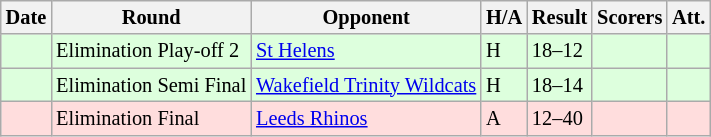<table class="wikitable" style="font-size:85%;">
<tr>
<th>Date</th>
<th>Round</th>
<th>Opponent</th>
<th>H/A</th>
<th>Result</th>
<th>Scorers</th>
<th>Att.</th>
</tr>
<tr style="background:#ddffdd">
<td></td>
<td>Elimination Play-off 2</td>
<td> <a href='#'>St Helens</a></td>
<td>H</td>
<td>18–12</td>
<td></td>
<td></td>
</tr>
<tr style="background:#ddffdd">
<td></td>
<td>Elimination Semi Final</td>
<td> <a href='#'>Wakefield Trinity Wildcats</a></td>
<td>H</td>
<td>18–14</td>
<td></td>
<td></td>
</tr>
<tr style="background:#ffdddd">
<td></td>
<td>Elimination Final</td>
<td> <a href='#'>Leeds Rhinos</a></td>
<td>A</td>
<td>12–40</td>
<td></td>
<td></td>
</tr>
</table>
